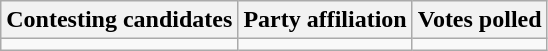<table class="wikitable sortable">
<tr>
<th>Contesting candidates</th>
<th>Party affiliation</th>
<th>Votes polled</th>
</tr>
<tr>
<td></td>
<td></td>
<td></td>
</tr>
</table>
